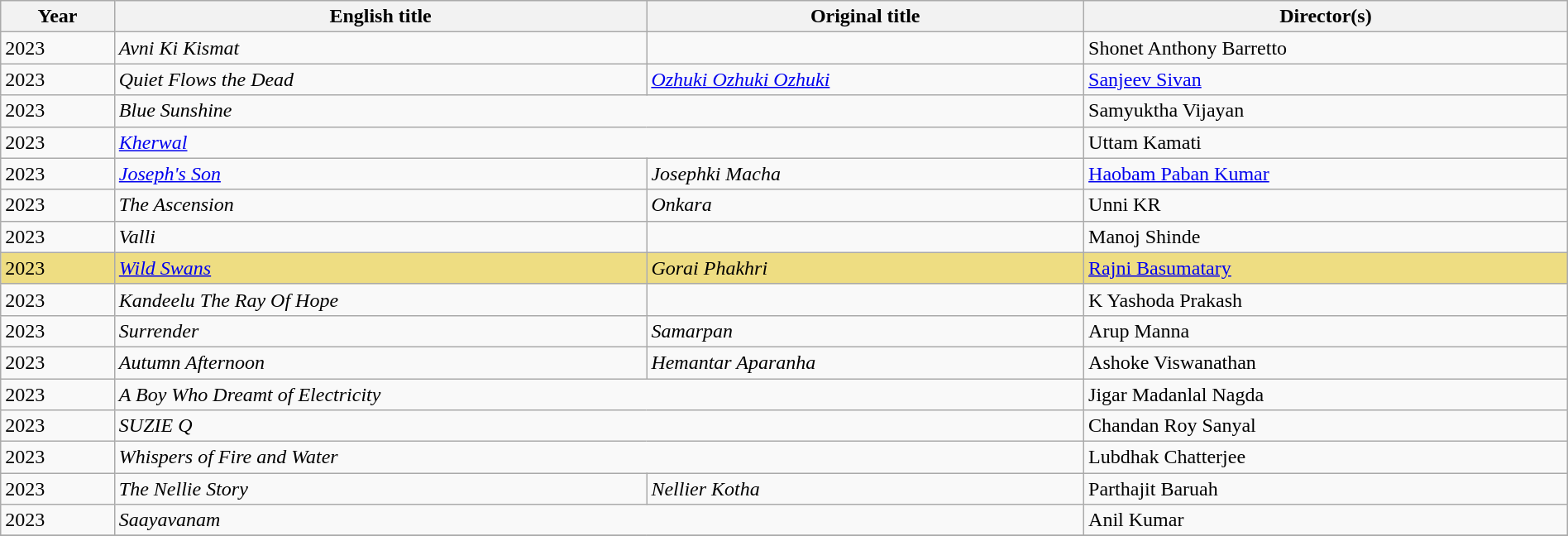<table class="sortable wikitable" style="width:100%; margin-bottom:4px" cellpadding="5">
<tr>
<th scope="col">Year</th>
<th scope="col">English title</th>
<th scope="col">Original title</th>
<th scope="col">Director(s)</th>
</tr>
<tr>
<td>2023</td>
<td><em>Avni Ki Kismat</em></td>
<td></td>
<td>Shonet Anthony Barretto</td>
</tr>
<tr>
<td>2023</td>
<td><em>Quiet Flows the Dead</em></td>
<td><em><a href='#'>Ozhuki Ozhuki Ozhuki</a></em></td>
<td><a href='#'>Sanjeev Sivan</a></td>
</tr>
<tr>
<td>2023</td>
<td colspan=2><em>Blue Sunshine</em></td>
<td>Samyuktha Vijayan</td>
</tr>
<tr>
<td>2023</td>
<td colspan=2><em><a href='#'>Kherwal</a></em></td>
<td>Uttam Kamati</td>
</tr>
<tr>
<td>2023</td>
<td><em><a href='#'>Joseph's Son</a></em></td>
<td><em>Josephki Macha</em></td>
<td><a href='#'>Haobam Paban Kumar</a></td>
</tr>
<tr>
<td>2023</td>
<td><em>The Ascension</em></td>
<td><em>Onkara</em></td>
<td>Unni KR</td>
</tr>
<tr>
<td>2023</td>
<td><em>Valli</em></td>
<td></td>
<td>Manoj Shinde</td>
</tr>
<tr style="background:#eedd82">
<td>2023</td>
<td><em><a href='#'>Wild Swans</a></em></td>
<td><em>Gorai Phakhri</em></td>
<td><a href='#'>Rajni Basumatary</a></td>
</tr>
<tr>
<td>2023</td>
<td><em>Kandeelu The Ray Of Hope</em></td>
<td></td>
<td>K Yashoda Prakash</td>
</tr>
<tr>
<td>2023</td>
<td><em>Surrender</em></td>
<td><em>Samarpan</em></td>
<td>Arup Manna</td>
</tr>
<tr>
<td>2023</td>
<td><em>Autumn Afternoon</em></td>
<td><em>Hemantar Aparanha</em></td>
<td>Ashoke Viswanathan</td>
</tr>
<tr>
<td>2023</td>
<td colspan=2><em>A Boy Who Dreamt of Electricity</em></td>
<td>Jigar Madanlal Nagda</td>
</tr>
<tr>
<td>2023</td>
<td colspan=2><em>SUZIE Q</em></td>
<td>Chandan Roy Sanyal</td>
</tr>
<tr>
<td>2023</td>
<td colspan=2><em>Whispers of Fire and Water</em></td>
<td>Lubdhak Chatterjee</td>
</tr>
<tr>
<td>2023</td>
<td><em>The Nellie Story</em></td>
<td><em>Nellier Kotha</em></td>
<td>Parthajit Baruah</td>
</tr>
<tr>
<td>2023</td>
<td colspan=2><em>Saayavanam</em></td>
<td>Anil Kumar</td>
</tr>
<tr>
</tr>
</table>
